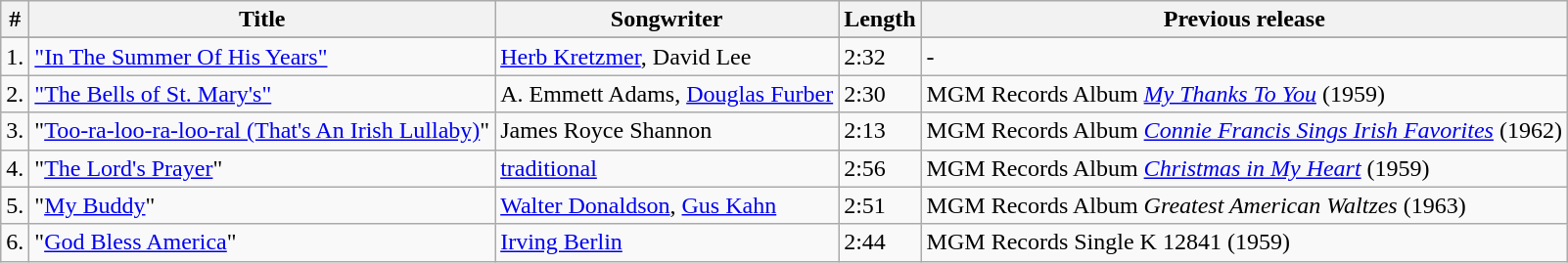<table class="wikitable">
<tr>
<th>#</th>
<th>Title</th>
<th>Songwriter</th>
<th>Length</th>
<th>Previous release</th>
</tr>
<tr bgcolor="#ebf5ff">
</tr>
<tr>
<td>1.</td>
<td><a href='#'>"In The Summer Of His Years"</a></td>
<td><a href='#'>Herb Kretzmer</a>, David Lee</td>
<td>2:32</td>
<td>-</td>
</tr>
<tr>
<td>2.</td>
<td><a href='#'>"The Bells of St. Mary's"</a></td>
<td>A. Emmett Adams, <a href='#'>Douglas Furber</a></td>
<td>2:30</td>
<td>MGM Records Album <em><a href='#'>My Thanks To You</a></em> (1959)</td>
</tr>
<tr>
<td>3.</td>
<td>"<a href='#'>Too-ra-loo-ra-loo-ral (That's An Irish Lullaby)</a>"</td>
<td>James Royce Shannon</td>
<td>2:13</td>
<td>MGM Records Album <em><a href='#'>Connie Francis Sings Irish Favorites</a></em> (1962)</td>
</tr>
<tr>
<td>4.</td>
<td>"<a href='#'>The Lord's Prayer</a>"</td>
<td><a href='#'>traditional</a></td>
<td>2:56</td>
<td>MGM Records Album <em><a href='#'>Christmas in My Heart</a></em> (1959)</td>
</tr>
<tr>
<td>5.</td>
<td>"<a href='#'>My Buddy</a>"</td>
<td><a href='#'>Walter Donaldson</a>, <a href='#'>Gus Kahn</a></td>
<td>2:51</td>
<td>MGM Records Album <em>Greatest American Waltzes</em> (1963)</td>
</tr>
<tr>
<td>6.</td>
<td>"<a href='#'>God Bless America</a>"</td>
<td><a href='#'>Irving Berlin</a></td>
<td>2:44</td>
<td>MGM Records Single K 12841 (1959)</td>
</tr>
</table>
